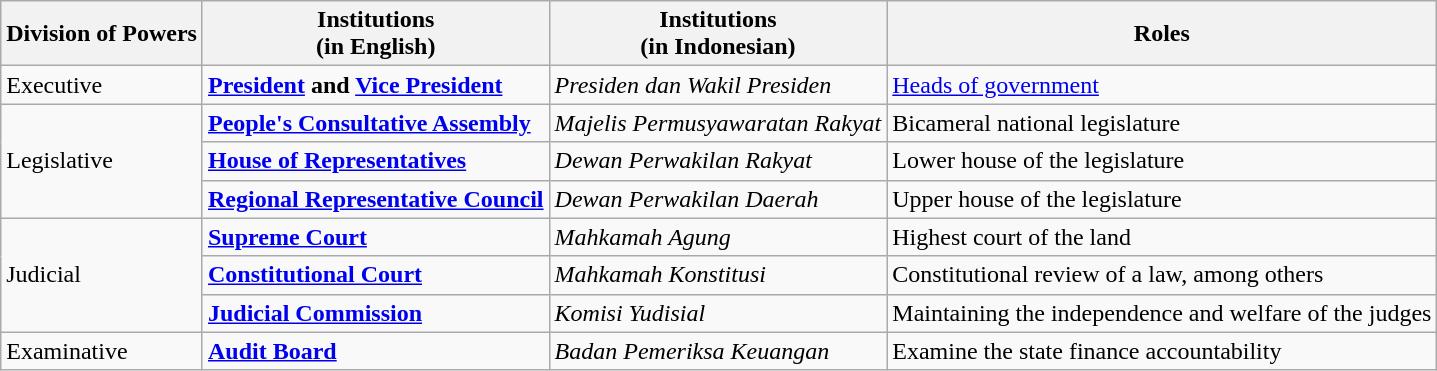<table class="wikitable">
<tr>
<th>Division of Powers</th>
<th>Institutions<br>(in English)</th>
<th>Institutions<br>(in Indonesian)</th>
<th>Roles</th>
</tr>
<tr>
<td>Executive</td>
<td><strong><a href='#'>President</a> and <a href='#'>Vice President</a></strong></td>
<td><em>Presiden dan Wakil Presiden</em></td>
<td><a href='#'>Heads of government</a></td>
</tr>
<tr>
<td rowspan="3">Legislative</td>
<td><strong><a href='#'>People's Consultative Assembly</a></strong></td>
<td><em>Majelis Permusyawaratan Rakyat</em></td>
<td>Bicameral national legislature</td>
</tr>
<tr>
<td><strong><a href='#'>House of Representatives</a></strong></td>
<td><em>Dewan Perwakilan Rakyat</em></td>
<td>Lower house of the legislature</td>
</tr>
<tr>
<td><strong><a href='#'>Regional Representative Council</a></strong></td>
<td><em>Dewan Perwakilan Daerah</em></td>
<td>Upper house of the legislature</td>
</tr>
<tr>
<td rowspan="3">Judicial</td>
<td><a href='#'><strong>Supreme Court</strong></a></td>
<td><em>Mahkamah Agung</em></td>
<td>Highest court of the land</td>
</tr>
<tr>
<td><a href='#'><strong>Constitutional Court</strong></a></td>
<td><em>Mahkamah Konstitusi</em></td>
<td>Constitutional review of a law, among others</td>
</tr>
<tr>
<td><a href='#'><strong>Judicial Commission</strong></a></td>
<td><em>Komisi Yudisial</em></td>
<td>Maintaining the independence and welfare of the judges</td>
</tr>
<tr>
<td>Examinative</td>
<td><a href='#'><strong>Audit Board</strong></a></td>
<td><em>Badan Pemeriksa Keuangan</em></td>
<td>Examine the state finance accountability</td>
</tr>
</table>
